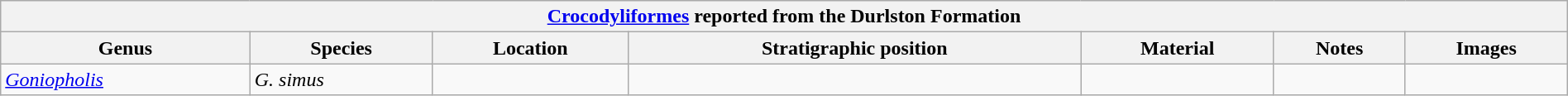<table class="wikitable" align="center" width="100%">
<tr>
<th colspan="7" align="center"><strong><a href='#'>Crocodyliformes</a> reported from the Durlston Formation</strong></th>
</tr>
<tr>
<th>Genus</th>
<th>Species</th>
<th>Location</th>
<th>Stratigraphic position</th>
<th>Material</th>
<th>Notes</th>
<th>Images</th>
</tr>
<tr>
<td><em><a href='#'>Goniopholis</a></em></td>
<td><em>G. simus</em></td>
<td></td>
<td></td>
<td></td>
<td></td>
<td></td>
</tr>
</table>
